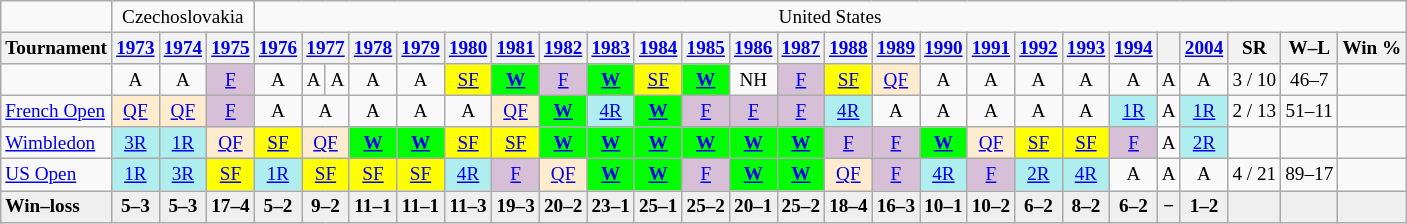<table class="wikitable" style="text-align: center; font-size: 80%;">
<tr>
<td></td>
<td colspan="3">Czechoslovakia</td>
<td colspan="25">United States</td>
</tr>
<tr>
<th>Tournament</th>
<th><a href='#'>1973</a></th>
<th><a href='#'>1974</a></th>
<th><a href='#'>1975</a></th>
<th><a href='#'>1976</a></th>
<th colspan="2"><a href='#'>1977</a></th>
<th><a href='#'>1978</a></th>
<th><a href='#'>1979</a></th>
<th><a href='#'>1980</a></th>
<th><a href='#'>1981</a></th>
<th><a href='#'>1982</a></th>
<th><a href='#'>1983</a></th>
<th><a href='#'>1984</a></th>
<th><a href='#'>1985</a></th>
<th><a href='#'>1986</a></th>
<th><a href='#'>1987</a></th>
<th><a href='#'>1988</a></th>
<th><a href='#'>1989</a></th>
<th><a href='#'>1990</a></th>
<th><a href='#'>1991</a></th>
<th><a href='#'>1992</a></th>
<th><a href='#'>1993</a></th>
<th><a href='#'>1994</a></th>
<th></th>
<th><a href='#'>2004</a></th>
<th>SR</th>
<th>W–L</th>
<th>Win %</th>
</tr>
<tr>
<td style="text-align: left;"></td>
<td>A</td>
<td>A</td>
<td style="background: thistle;"><a href='#'>F</a></td>
<td>A</td>
<td>A</td>
<td>A</td>
<td>A</td>
<td>A</td>
<td style="background: yellow;"><a href='#'>SF</a></td>
<td style="background: lime;"><a href='#'><strong>W</strong></a></td>
<td style="background: thistle;"><a href='#'>F</a></td>
<td style="background: lime;"><a href='#'><strong>W</strong></a></td>
<td style="background: yellow;"><a href='#'>SF</a></td>
<td style="background: lime;"><a href='#'><strong>W</strong></a></td>
<td>NH</td>
<td style="background: thistle;"><a href='#'>F</a></td>
<td style="background: yellow;"><a href='#'>SF</a></td>
<td style="background: #ffebcd;"><a href='#'>QF</a></td>
<td>A</td>
<td>A</td>
<td>A</td>
<td>A</td>
<td>A</td>
<td>A</td>
<td>A</td>
<td>3 / 10</td>
<td>46–7</td>
<td></td>
</tr>
<tr>
<td style="text-align: left;"><a href='#'>French Open</a></td>
<td style="background: #ffebcd;"><a href='#'>QF</a></td>
<td style="background: #ffebcd;"><a href='#'>QF</a></td>
<td style="background: thistle;"><a href='#'>F</a></td>
<td>A</td>
<td colspan="2">A</td>
<td>A</td>
<td>A</td>
<td>A</td>
<td style="background: #ffebcd;"><a href='#'>QF</a></td>
<td style="background: lime;"><a href='#'><strong>W</strong></a></td>
<td style="background: #afeeee;"><a href='#'>4R</a></td>
<td style="background: lime;"><a href='#'><strong>W</strong></a></td>
<td style="background: thistle;"><a href='#'>F</a></td>
<td style="background: thistle;"><a href='#'>F</a></td>
<td style="background: thistle;"><a href='#'>F</a></td>
<td style="background: #afeeee;"><a href='#'>4R</a></td>
<td>A</td>
<td>A</td>
<td>A</td>
<td>A</td>
<td>A</td>
<td style="background: #afeeee;"><a href='#'>1R</a></td>
<td>A</td>
<td style="background: #afeeee;"><a href='#'>1R</a></td>
<td>2 / 13</td>
<td>51–11</td>
<td></td>
</tr>
<tr>
<td style="text-align: left;"><a href='#'>Wimbledon</a></td>
<td style="background: #afeeee;"><a href='#'>3R</a></td>
<td style="background: #afeeee;"><a href='#'>1R</a></td>
<td style="background: #ffebcd;"><a href='#'>QF</a></td>
<td style="background: yellow;"><a href='#'>SF</a></td>
<td colspan="2" style="background: #ffebcd;"><a href='#'>QF</a></td>
<td style="background: lime;"><a href='#'><strong>W</strong></a></td>
<td style="background: lime;"><a href='#'><strong>W</strong></a></td>
<td style="background: yellow;"><a href='#'>SF</a></td>
<td style="background: yellow;"><a href='#'>SF</a></td>
<td style="background: lime;"><a href='#'><strong>W</strong></a></td>
<td style="background: lime;"><a href='#'><strong>W</strong></a></td>
<td style="background: lime;"><a href='#'><strong>W</strong></a></td>
<td style="background: lime;"><a href='#'><strong>W</strong></a></td>
<td style="background: lime;"><a href='#'><strong>W</strong></a></td>
<td style="background: lime;"><a href='#'><strong>W</strong></a></td>
<td style="background: thistle;"><a href='#'>F</a></td>
<td style="background: thistle;"><a href='#'>F</a></td>
<td style="background: lime;"><a href='#'><strong>W</strong></a></td>
<td style="background: #ffebcd;"><a href='#'>QF</a></td>
<td style="background: yellow;"><a href='#'>SF</a></td>
<td style="background: yellow;"><a href='#'>SF</a></td>
<td style="background: thistle;"><a href='#'>F</a></td>
<td>A</td>
<td style="background: #afeeee;"><a href='#'>2R</a></td>
<td></td>
<td></td>
<td></td>
</tr>
<tr>
<td style="text-align: left;"><a href='#'>US Open</a></td>
<td style="background: #afeeee;"><a href='#'>1R</a></td>
<td style="background: #afeeee;"><a href='#'>3R</a></td>
<td style="background: yellow;"><a href='#'>SF</a></td>
<td style="background: #afeeee;"><a href='#'>1R</a></td>
<td colspan="2" style="background: yellow;"><a href='#'>SF</a></td>
<td style="background: yellow;"><a href='#'>SF</a></td>
<td style="background: yellow;"><a href='#'>SF</a></td>
<td style="background: #afeeee;"><a href='#'>4R</a></td>
<td style="background: thistle;"><a href='#'>F</a></td>
<td style="background: #ffebcd;"><a href='#'>QF</a></td>
<td style="background: lime;"><a href='#'><strong>W</strong></a></td>
<td style="background: lime;"><a href='#'><strong>W</strong></a></td>
<td style="background: thistle;"><a href='#'>F</a></td>
<td style="background: lime;"><a href='#'><strong>W</strong></a></td>
<td style="background: lime;"><a href='#'><strong>W</strong></a></td>
<td style="background: #ffebcd;"><a href='#'>QF</a></td>
<td style="background: thistle;"><a href='#'>F</a></td>
<td style="background: #afeeee;"><a href='#'>4R</a></td>
<td style="background: thistle;"><a href='#'>F</a></td>
<td style="background: #afeeee;"><a href='#'>2R</a></td>
<td style="background: #afeeee;"><a href='#'>4R</a></td>
<td>A</td>
<td>A</td>
<td>A</td>
<td>4 / 21</td>
<td>89–17</td>
<td></td>
</tr>
<tr style="font-weight: bold; background: #efefef;">
<td style=text-align:left>Win–loss</td>
<td>5–3</td>
<td>5–3</td>
<td>17–4</td>
<td>5–2</td>
<td colspan="2">9–2</td>
<td>11–1</td>
<td>11–1</td>
<td>11–3</td>
<td>19–3</td>
<td>20–2</td>
<td>23–1</td>
<td>25–1</td>
<td>25–2</td>
<td>20–1</td>
<td>25–2</td>
<td>18–4</td>
<td>16–3</td>
<td>10–1</td>
<td>10–2</td>
<td>6–2</td>
<td>8–2</td>
<td>6–2</td>
<td>−</td>
<td>1–2</td>
<td></td>
<td></td>
<td></td>
</tr>
</table>
